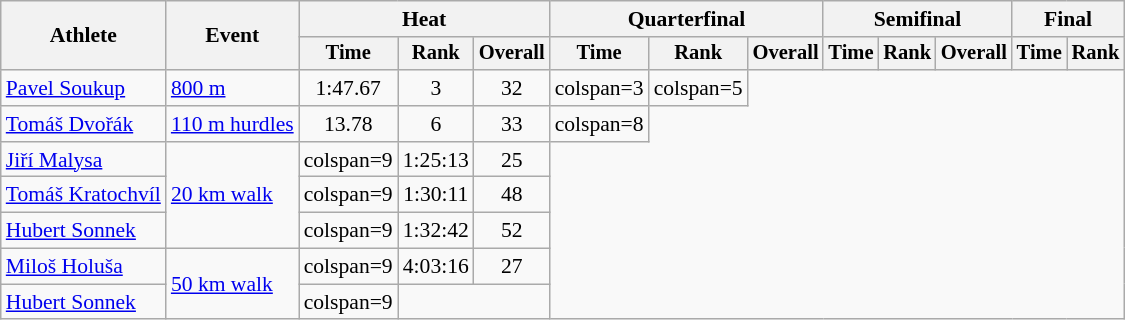<table class=wikitable style=font-size:90%;text-align:center>
<tr>
<th rowspan=2>Athlete</th>
<th rowspan=2>Event</th>
<th colspan=3>Heat</th>
<th colspan=3>Quarterfinal</th>
<th colspan=3>Semifinal</th>
<th colspan=2>Final</th>
</tr>
<tr style=font-size:95%>
<th>Time</th>
<th>Rank</th>
<th>Overall</th>
<th>Time</th>
<th>Rank</th>
<th>Overall</th>
<th>Time</th>
<th>Rank</th>
<th>Overall</th>
<th>Time</th>
<th>Rank</th>
</tr>
<tr>
<td align=left><a href='#'>Pavel Soukup</a></td>
<td align=left><a href='#'>800 m</a></td>
<td>1:47.67</td>
<td>3</td>
<td>32</td>
<td>colspan=3 </td>
<td>colspan=5 </td>
</tr>
<tr>
<td align=left><a href='#'>Tomáš Dvořák</a></td>
<td align=left><a href='#'>110 m hurdles</a></td>
<td>13.78</td>
<td>6</td>
<td>33</td>
<td>colspan=8 </td>
</tr>
<tr>
<td align=left><a href='#'>Jiří Malysa</a></td>
<td align=left rowspan=3><a href='#'>20 km walk</a></td>
<td>colspan=9 </td>
<td>1:25:13</td>
<td>25</td>
</tr>
<tr>
<td align=left><a href='#'>Tomáš Kratochvíl</a></td>
<td>colspan=9 </td>
<td>1:30:11</td>
<td>48</td>
</tr>
<tr>
<td align=left><a href='#'>Hubert Sonnek</a></td>
<td>colspan=9 </td>
<td>1:32:42</td>
<td>52</td>
</tr>
<tr>
<td align=left><a href='#'>Miloš Holuša</a></td>
<td align=left rowspan=2><a href='#'>50 km walk</a></td>
<td>colspan=9 </td>
<td>4:03:16</td>
<td>27</td>
</tr>
<tr>
<td align=left><a href='#'>Hubert Sonnek</a></td>
<td>colspan=9 </td>
<td colspan=2></td>
</tr>
</table>
